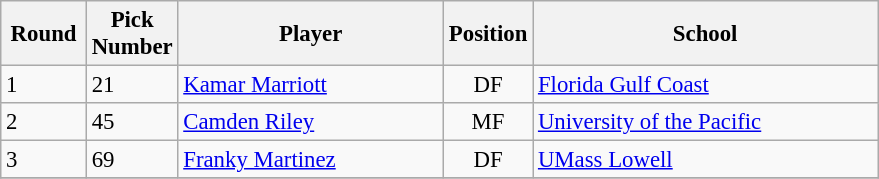<table class="wikitable" style="text-align:left; font-size:95%;">
<tr>
<th style="background:; width:50px;">Round</th>
<th style="background:; width:50px;">Pick Number</th>
<th style="background:; width:170px;">Player</th>
<th style="background:; width:50px;">Position</th>
<th style="background:; width:223px;">School</th>
</tr>
<tr>
<td>1</td>
<td>21</td>
<td> <a href='#'>Kamar Marriott</a></td>
<td align=center>DF</td>
<td><a href='#'>Florida Gulf Coast</a></td>
</tr>
<tr>
<td>2</td>
<td>45</td>
<td> <a href='#'>Camden Riley</a></td>
<td align=center>MF</td>
<td><a href='#'>University of the Pacific</a></td>
</tr>
<tr>
<td>3</td>
<td>69</td>
<td> <a href='#'>Franky Martinez</a></td>
<td align=center>DF</td>
<td><a href='#'>UMass Lowell</a></td>
</tr>
<tr>
</tr>
</table>
